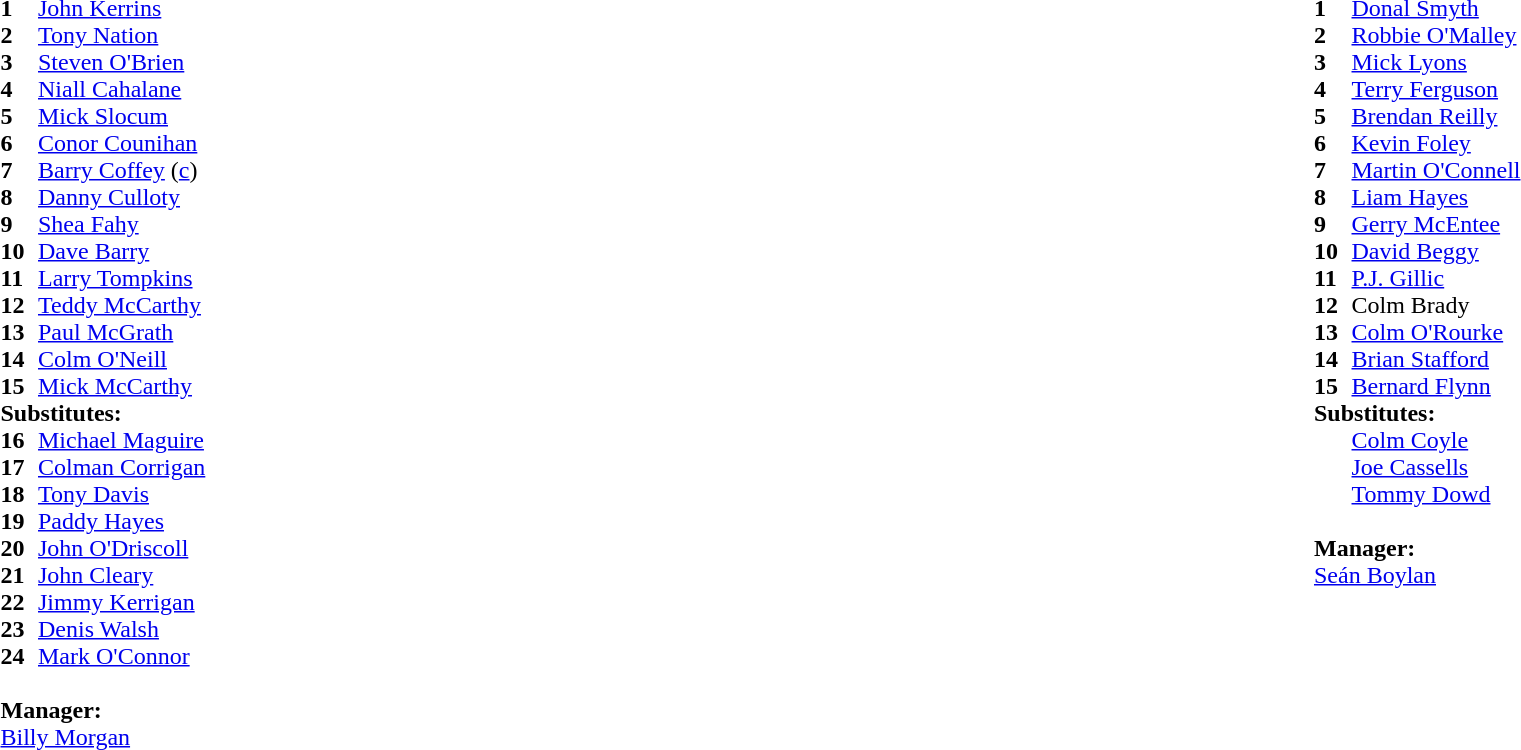<table style="width:100%;">
<tr>
<td style="vertical-align:top; width:50%"><br><table cellspacing="0" cellpadding="0">
<tr>
<th width="25"></th>
</tr>
<tr>
<td><strong>1</strong></td>
<td><a href='#'>John Kerrins</a></td>
<td></td>
</tr>
<tr>
<td><strong>2</strong></td>
<td><a href='#'>Tony Nation</a></td>
<td></td>
</tr>
<tr>
<td><strong>3</strong></td>
<td><a href='#'>Steven O'Brien</a></td>
<td></td>
</tr>
<tr>
<td><strong>4</strong></td>
<td><a href='#'>Niall Cahalane</a></td>
<td></td>
</tr>
<tr>
<td><strong>5</strong></td>
<td><a href='#'>Mick Slocum</a></td>
<td></td>
</tr>
<tr>
<td><strong>6</strong></td>
<td><a href='#'>Conor Counihan</a></td>
<td></td>
</tr>
<tr>
<td><strong>7</strong></td>
<td><a href='#'>Barry Coffey</a> (<a href='#'>c</a>)</td>
<td></td>
</tr>
<tr>
<td><strong>8</strong></td>
<td><a href='#'>Danny Culloty</a></td>
<td></td>
</tr>
<tr>
<td><strong>9</strong></td>
<td><a href='#'>Shea Fahy</a></td>
<td></td>
</tr>
<tr>
<td><strong>10</strong></td>
<td><a href='#'>Dave Barry</a></td>
<td></td>
</tr>
<tr>
<td><strong>11</strong></td>
<td><a href='#'>Larry Tompkins</a></td>
<td></td>
</tr>
<tr>
<td><strong>12</strong></td>
<td><a href='#'>Teddy McCarthy</a></td>
<td></td>
</tr>
<tr>
<td><strong>13</strong></td>
<td><a href='#'>Paul McGrath</a></td>
<td></td>
</tr>
<tr>
<td><strong>14</strong></td>
<td><a href='#'>Colm O'Neill</a></td>
<td></td>
</tr>
<tr>
<td><strong>15</strong></td>
<td><a href='#'>Mick McCarthy</a></td>
<td></td>
</tr>
<tr>
<td colspan=3><strong>Substitutes:</strong></td>
</tr>
<tr>
<td><strong>16</strong></td>
<td><a href='#'>Michael Maguire</a></td>
<td></td>
</tr>
<tr>
<td><strong>17</strong></td>
<td><a href='#'>Colman Corrigan</a></td>
<td></td>
</tr>
<tr>
<td><strong>18</strong></td>
<td><a href='#'>Tony Davis</a></td>
<td></td>
</tr>
<tr>
<td><strong>19</strong></td>
<td><a href='#'>Paddy Hayes</a></td>
<td></td>
</tr>
<tr>
<td><strong>20</strong></td>
<td><a href='#'>John O'Driscoll</a></td>
<td></td>
</tr>
<tr>
<td><strong>21</strong></td>
<td><a href='#'>John Cleary</a></td>
<td></td>
</tr>
<tr>
<td><strong>22</strong></td>
<td><a href='#'>Jimmy Kerrigan</a></td>
<td></td>
</tr>
<tr>
<td><strong>23</strong></td>
<td><a href='#'>Denis Walsh</a></td>
<td></td>
</tr>
<tr>
<td><strong>24</strong></td>
<td><a href='#'>Mark O'Connor</a></td>
<td></td>
</tr>
<tr>
<td colspan=3><br><strong>Manager:</strong></td>
</tr>
<tr>
<td colspan="4"><a href='#'>Billy Morgan</a></td>
</tr>
</table>
</td>
<td style="vertical-align:top; width:50%"><br><table cellspacing="0" cellpadding="0" style="margin:auto">
<tr>
<th width="25"></th>
</tr>
<tr>
<td><strong>1</strong></td>
<td><a href='#'>Donal Smyth</a></td>
<td></td>
</tr>
<tr>
<td><strong>2</strong></td>
<td><a href='#'>Robbie O'Malley</a></td>
<td></td>
</tr>
<tr>
<td><strong>3</strong></td>
<td><a href='#'>Mick Lyons</a></td>
<td></td>
</tr>
<tr>
<td><strong>4</strong></td>
<td><a href='#'>Terry Ferguson</a></td>
<td></td>
</tr>
<tr>
<td><strong>5</strong></td>
<td><a href='#'>Brendan Reilly</a></td>
<td></td>
</tr>
<tr>
<td><strong>6</strong></td>
<td><a href='#'>Kevin Foley</a></td>
<td></td>
</tr>
<tr>
<td><strong>7</strong></td>
<td><a href='#'>Martin O'Connell</a></td>
<td></td>
</tr>
<tr>
<td><strong>8</strong></td>
<td><a href='#'>Liam Hayes</a></td>
<td></td>
</tr>
<tr>
<td><strong>9</strong></td>
<td><a href='#'>Gerry McEntee</a></td>
<td></td>
</tr>
<tr>
<td><strong>10</strong></td>
<td><a href='#'>David Beggy</a></td>
<td></td>
</tr>
<tr>
<td><strong>11</strong></td>
<td><a href='#'>P.J. Gillic</a></td>
<td></td>
</tr>
<tr>
<td><strong>12</strong></td>
<td>Colm Brady</td>
<td></td>
</tr>
<tr>
<td><strong>13</strong></td>
<td><a href='#'>Colm O'Rourke</a></td>
<td></td>
</tr>
<tr>
<td><strong>14</strong></td>
<td><a href='#'>Brian Stafford</a></td>
<td></td>
</tr>
<tr>
<td><strong>15</strong></td>
<td><a href='#'>Bernard Flynn</a></td>
<td></td>
</tr>
<tr>
<td colspan=3><strong>Substitutes:</strong></td>
</tr>
<tr>
<td></td>
<td><a href='#'>Colm Coyle</a></td>
<td></td>
</tr>
<tr>
<td></td>
<td><a href='#'>Joe Cassells</a></td>
<td></td>
</tr>
<tr>
<td></td>
<td><a href='#'>Tommy Dowd</a></td>
<td></td>
</tr>
<tr>
<td colspan=3><br><strong>Manager:</strong></td>
</tr>
<tr>
<td colspan="4"><a href='#'>Seán Boylan</a></td>
</tr>
<tr>
</tr>
</table>
</td>
</tr>
<tr>
</tr>
</table>
